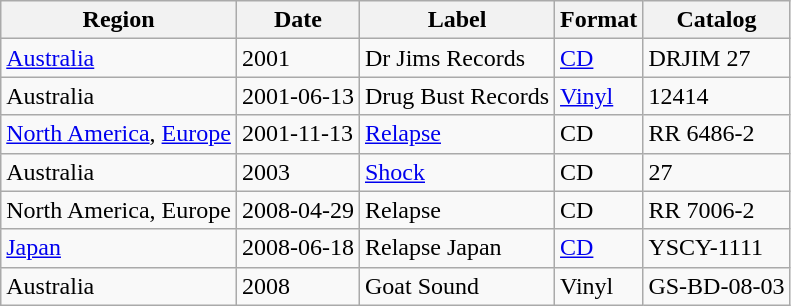<table class="wikitable">
<tr>
<th>Region</th>
<th>Date</th>
<th>Label</th>
<th>Format</th>
<th>Catalog</th>
</tr>
<tr>
<td><a href='#'>Australia</a></td>
<td>2001</td>
<td>Dr Jims Records</td>
<td><a href='#'>CD</a></td>
<td>DRJIM 27</td>
</tr>
<tr>
<td>Australia</td>
<td>2001-06-13</td>
<td>Drug Bust Records</td>
<td><a href='#'>Vinyl</a></td>
<td>12414</td>
</tr>
<tr>
<td><a href='#'>North America</a>, <a href='#'>Europe</a></td>
<td>2001-11-13</td>
<td><a href='#'>Relapse</a></td>
<td>CD</td>
<td>RR 6486-2</td>
</tr>
<tr>
<td>Australia</td>
<td>2003</td>
<td><a href='#'>Shock</a></td>
<td>CD</td>
<td>27</td>
</tr>
<tr>
<td>North America, Europe</td>
<td>2008-04-29</td>
<td>Relapse</td>
<td>CD</td>
<td>RR 7006-2</td>
</tr>
<tr>
<td><a href='#'>Japan</a></td>
<td>2008-06-18</td>
<td>Relapse Japan</td>
<td><a href='#'>CD</a></td>
<td>YSCY-1111</td>
</tr>
<tr>
<td>Australia</td>
<td>2008</td>
<td>Goat Sound</td>
<td>Vinyl</td>
<td>GS-BD-08-03</td>
</tr>
</table>
